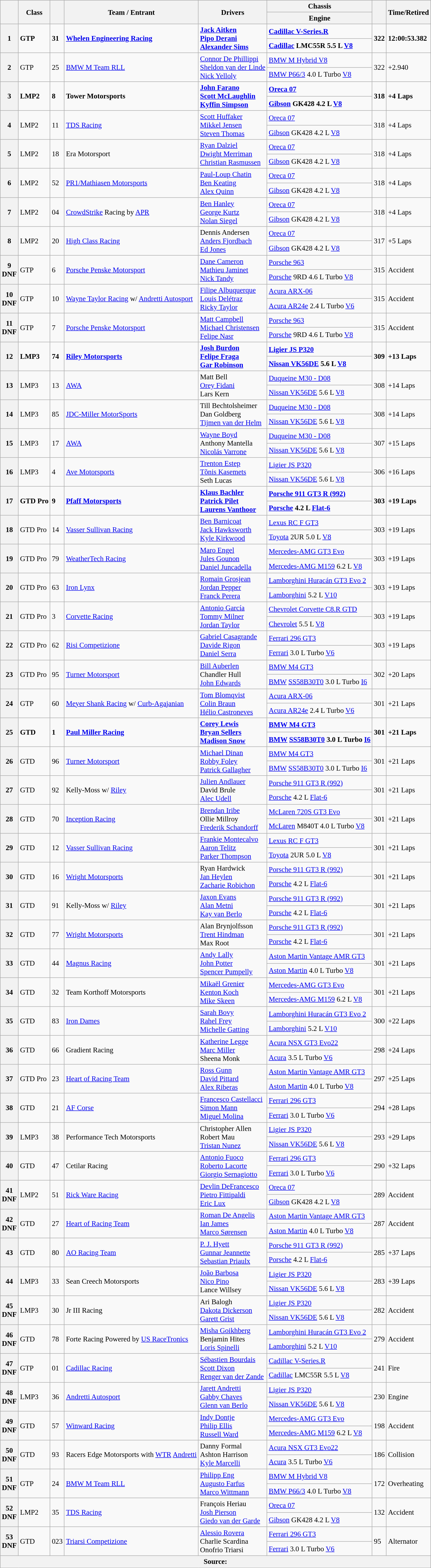<table class="wikitable" style="font-size: 95%;">
<tr>
<th rowspan="2"></th>
<th rowspan="2">Class</th>
<th rowspan="2" class="unsortable"></th>
<th rowspan="2" class="unsortable">Team / Entrant</th>
<th rowspan="2" class="unsortable">Drivers</th>
<th scope="col" class="unsortable">Chassis</th>
<th rowspan="2" class="unsortable"></th>
<th rowspan="2" class="unsortable">Time/Retired</th>
</tr>
<tr>
<th>Engine</th>
</tr>
<tr style="font-weight:bold">
<th rowspan=2>1</th>
<td rowspan=2>GTP</td>
<td rowspan=2>31</td>
<td rowspan=2> <a href='#'>Whelen Engineering Racing</a></td>
<td rowspan=2> <a href='#'>Jack Aitken</a><br> <a href='#'>Pipo Derani</a><br> <a href='#'>Alexander Sims</a></td>
<td><a href='#'>Cadillac V-Series.R</a></td>
<td rowspan=2>322</td>
<td rowspan=2>12:00:53.382</td>
</tr>
<tr style="font-weight:bold">
<td><a href='#'>Cadillac</a> LMC55R 5.5 L <a href='#'>V8</a></td>
</tr>
<tr>
<th rowspan=2>2</th>
<td rowspan=2>GTP</td>
<td rowspan=2>25</td>
<td rowspan=2> <a href='#'>BMW M Team RLL</a></td>
<td rowspan=2> <a href='#'>Connor De Phillippi</a><br> <a href='#'>Sheldon van der Linde</a><br> <a href='#'>Nick Yelloly</a></td>
<td><a href='#'>BMW M Hybrid V8</a></td>
<td rowspan=2>322</td>
<td rowspan=2>+2.940</td>
</tr>
<tr>
<td><a href='#'>BMW P66/3</a> 4.0 L Turbo <a href='#'>V8</a></td>
</tr>
<tr style="font-weight:bold">
<th rowspan=2>3</th>
<td rowspan=2>LMP2</td>
<td rowspan=2>8</td>
<td rowspan=2> Tower Motorsports</td>
<td rowspan=2> <a href='#'>John Farano</a><br> <a href='#'>Scott McLaughlin</a><br> <a href='#'>Kyffin Simpson</a></td>
<td><a href='#'>Oreca 07</a></td>
<td rowspan=2>318</td>
<td rowspan=2>+4 Laps</td>
</tr>
<tr style="font-weight:bold">
<td><a href='#'>Gibson</a> GK428 4.2 L <a href='#'>V8</a></td>
</tr>
<tr>
<th rowspan=2>4</th>
<td rowspan=2>LMP2</td>
<td rowspan=2>11</td>
<td rowspan=2> <a href='#'>TDS Racing</a></td>
<td rowspan=2> <a href='#'>Scott Huffaker</a><br> <a href='#'>Mikkel Jensen</a><br> <a href='#'>Steven Thomas</a></td>
<td><a href='#'>Oreca 07</a></td>
<td rowspan=2>318</td>
<td rowspan=2>+4 Laps</td>
</tr>
<tr>
<td><a href='#'>Gibson</a> GK428 4.2 L <a href='#'>V8</a></td>
</tr>
<tr>
<th rowspan=2>5</th>
<td rowspan=2>LMP2</td>
<td rowspan=2>18</td>
<td rowspan=2> Era Motorsport</td>
<td rowspan=2> <a href='#'>Ryan Dalziel</a><br> <a href='#'>Dwight Merriman</a><br> <a href='#'>Christian Rasmussen</a></td>
<td><a href='#'>Oreca 07</a></td>
<td rowspan=2>318</td>
<td rowspan=2>+4 Laps</td>
</tr>
<tr>
<td><a href='#'>Gibson</a> GK428 4.2 L <a href='#'>V8</a></td>
</tr>
<tr>
<th rowspan=2>6</th>
<td rowspan=2>LMP2</td>
<td rowspan=2>52</td>
<td rowspan=2> <a href='#'>PR1/Mathiasen Motorsports</a></td>
<td rowspan=2> <a href='#'>Paul-Loup Chatin</a><br> <a href='#'>Ben Keating</a><br> <a href='#'>Alex Quinn</a></td>
<td><a href='#'>Oreca 07</a></td>
<td rowspan=2>318</td>
<td rowspan=2>+4 Laps</td>
</tr>
<tr>
<td><a href='#'>Gibson</a> GK428 4.2 L <a href='#'>V8</a></td>
</tr>
<tr>
<th rowspan=2>7</th>
<td rowspan=2>LMP2</td>
<td rowspan=2>04</td>
<td rowspan=2> <a href='#'>CrowdStrike</a> Racing by <a href='#'>APR</a></td>
<td rowspan=2> <a href='#'>Ben Hanley</a><br> <a href='#'>George Kurtz</a><br> <a href='#'>Nolan Siegel</a></td>
<td><a href='#'>Oreca 07</a></td>
<td rowspan=2>318</td>
<td rowspan=2>+4 Laps</td>
</tr>
<tr>
<td><a href='#'>Gibson</a> GK428 4.2 L <a href='#'>V8</a></td>
</tr>
<tr>
<th rowspan=2>8</th>
<td rowspan=2>LMP2</td>
<td rowspan=2>20</td>
<td rowspan=2> <a href='#'>High Class Racing</a></td>
<td rowspan=2> Dennis Andersen<br> <a href='#'>Anders Fjordbach</a><br> <a href='#'>Ed Jones</a></td>
<td><a href='#'>Oreca 07</a></td>
<td rowspan=2>317</td>
<td rowspan=2>+5 Laps</td>
</tr>
<tr>
<td><a href='#'>Gibson</a> GK428 4.2 L <a href='#'>V8</a></td>
</tr>
<tr>
<th rowspan=2>9<br>DNF</th>
<td rowspan=2>GTP</td>
<td rowspan=2>6</td>
<td rowspan=2> <a href='#'>Porsche Penske Motorsport</a></td>
<td rowspan=2> <a href='#'>Dane Cameron</a><br> <a href='#'>Mathieu Jaminet</a><br> <a href='#'>Nick Tandy</a></td>
<td><a href='#'>Porsche 963</a></td>
<td rowspan=2>315</td>
<td rowspan=2>Accident</td>
</tr>
<tr>
<td><a href='#'>Porsche</a> 9RD 4.6 L Turbo <a href='#'>V8</a></td>
</tr>
<tr>
<th rowspan=2>10<br>DNF</th>
<td rowspan=2>GTP</td>
<td rowspan=2>10</td>
<td rowspan=2> <a href='#'>Wayne Taylor Racing</a> w/ <a href='#'>Andretti Autosport</a></td>
<td rowspan=2> <a href='#'>Filipe Albuquerque</a><br> <a href='#'>Louis Delétraz</a><br> <a href='#'>Ricky Taylor</a></td>
<td><a href='#'>Acura ARX-06</a></td>
<td rowspan=2>315</td>
<td rowspan=2>Accident</td>
</tr>
<tr>
<td><a href='#'>Acura AR24e</a> 2.4 L Turbo <a href='#'>V6</a></td>
</tr>
<tr>
<th rowspan=2>11<br>DNF</th>
<td rowspan=2>GTP</td>
<td rowspan=2>7</td>
<td rowspan=2> <a href='#'>Porsche Penske Motorsport</a></td>
<td rowspan=2> <a href='#'>Matt Campbell</a><br> <a href='#'>Michael Christensen</a><br> <a href='#'>Felipe Nasr</a></td>
<td><a href='#'>Porsche 963</a></td>
<td rowspan=2>315</td>
<td rowspan=2>Accident</td>
</tr>
<tr>
<td><a href='#'>Porsche</a> 9RD 4.6 L Turbo <a href='#'>V8</a></td>
</tr>
<tr style="font-weight:bold">
<th rowspan=2>12</th>
<td rowspan=2>LMP3</td>
<td rowspan=2>74</td>
<td rowspan=2> <a href='#'>Riley Motorsports</a></td>
<td rowspan=2> <a href='#'>Josh Burdon</a><br> <a href='#'>Felipe Fraga</a><br> <a href='#'>Gar Robinson</a></td>
<td><a href='#'>Ligier JS P320</a></td>
<td rowspan=2>309</td>
<td rowspan=2>+13 Laps</td>
</tr>
<tr style="font-weight:bold">
<td><a href='#'>Nissan VK56DE</a> 5.6 L <a href='#'>V8</a></td>
</tr>
<tr>
<th rowspan=2>13</th>
<td rowspan=2>LMP3</td>
<td rowspan=2>13</td>
<td rowspan=2> <a href='#'>AWA</a></td>
<td rowspan=2> Matt Bell<br> <a href='#'>Orey Fidani</a><br> Lars Kern</td>
<td><a href='#'>Duqueine M30 - D08</a></td>
<td rowspan=2>308</td>
<td rowspan=2>+14 Laps</td>
</tr>
<tr>
<td><a href='#'>Nissan VK56DE</a> 5.6 L <a href='#'>V8</a></td>
</tr>
<tr>
<th rowspan=2>14</th>
<td rowspan=2>LMP3</td>
<td rowspan=2>85</td>
<td rowspan=2> <a href='#'>JDC-Miller MotorSports</a></td>
<td rowspan=2> Till Bechtolsheimer<br> Dan Goldberg<br> <a href='#'>Tijmen van der Helm</a></td>
<td><a href='#'>Duqueine M30 - D08</a></td>
<td rowspan=2>308</td>
<td rowspan=2>+14 Laps</td>
</tr>
<tr>
<td><a href='#'>Nissan VK56DE</a> 5.6 L <a href='#'>V8</a></td>
</tr>
<tr>
<th rowspan=2>15</th>
<td rowspan=2>LMP3</td>
<td rowspan=2>17</td>
<td rowspan=2> <a href='#'>AWA</a></td>
<td rowspan=2> <a href='#'>Wayne Boyd</a><br> Anthony Mantella<br> <a href='#'>Nicolás Varrone</a></td>
<td><a href='#'>Duqueine M30 - D08</a></td>
<td rowspan=2>307</td>
<td rowspan=2>+15 Laps</td>
</tr>
<tr>
<td><a href='#'>Nissan VK56DE</a> 5.6 L <a href='#'>V8</a></td>
</tr>
<tr>
<th rowspan=2>16</th>
<td rowspan=2>LMP3</td>
<td rowspan=2>4</td>
<td rowspan=2> <a href='#'>Ave Motorsports</a></td>
<td rowspan=2> <a href='#'>Trenton Estep</a><br> <a href='#'>Tõnis Kasemets</a><br> Seth Lucas</td>
<td><a href='#'>Ligier JS P320</a></td>
<td rowspan=2>306</td>
<td rowspan=2>+16 Laps</td>
</tr>
<tr>
<td><a href='#'>Nissan VK56DE</a> 5.6 L <a href='#'>V8</a></td>
</tr>
<tr style="font-weight:bold">
<th rowspan=2>17</th>
<td rowspan=2>GTD Pro</td>
<td rowspan=2>9</td>
<td rowspan=2> <a href='#'>Pfaff Motorsports</a></td>
<td rowspan=2> <a href='#'>Klaus Bachler</a><br> <a href='#'>Patrick Pilet</a><br> <a href='#'>Laurens Vanthoor</a></td>
<td><a href='#'>Porsche 911 GT3 R (992)</a></td>
<td rowspan=2>303</td>
<td rowspan=2>+19 Laps</td>
</tr>
<tr style="font-weight:bold">
<td><a href='#'>Porsche</a> 4.2 L <a href='#'>Flat-6</a></td>
</tr>
<tr>
<th rowspan=2>18</th>
<td rowspan=2>GTD Pro</td>
<td rowspan=2>14</td>
<td rowspan=2> <a href='#'>Vasser Sullivan Racing</a></td>
<td rowspan=2> <a href='#'>Ben Barnicoat</a><br> <a href='#'>Jack Hawksworth</a><br> <a href='#'>Kyle Kirkwood</a></td>
<td><a href='#'>Lexus RC F GT3</a></td>
<td rowspan=2>303</td>
<td rowspan=2>+19 Laps</td>
</tr>
<tr>
<td><a href='#'>Toyota</a> 2UR 5.0 L <a href='#'>V8</a></td>
</tr>
<tr>
<th rowspan=2>19</th>
<td rowspan=2>GTD Pro</td>
<td rowspan=2>79</td>
<td rowspan=2> <a href='#'>WeatherTech Racing</a></td>
<td rowspan=2> <a href='#'>Maro Engel</a><br> <a href='#'>Jules Gounon</a><br> <a href='#'>Daniel Juncadella</a></td>
<td><a href='#'>Mercedes-AMG GT3 Evo</a></td>
<td rowspan=2>303</td>
<td rowspan=2>+19 Laps</td>
</tr>
<tr>
<td><a href='#'>Mercedes-AMG M159</a> 6.2 L <a href='#'>V8</a></td>
</tr>
<tr>
<th rowspan=2>20</th>
<td rowspan=2>GTD Pro</td>
<td rowspan=2>63</td>
<td rowspan=2> <a href='#'>Iron Lynx</a></td>
<td rowspan=2> <a href='#'>Romain Grosjean</a><br> <a href='#'>Jordan Pepper</a><br> <a href='#'>Franck Perera</a></td>
<td><a href='#'>Lamborghini Huracán GT3 Evo 2</a></td>
<td rowspan=2>303</td>
<td rowspan=2>+19 Laps</td>
</tr>
<tr>
<td><a href='#'>Lamborghini</a> 5.2 L <a href='#'>V10</a></td>
</tr>
<tr>
<th rowspan=2>21</th>
<td rowspan=2>GTD Pro</td>
<td rowspan=2>3</td>
<td rowspan=2> <a href='#'>Corvette Racing</a></td>
<td rowspan=2> <a href='#'>Antonio García</a><br> <a href='#'>Tommy Milner</a><br> <a href='#'>Jordan Taylor</a></td>
<td><a href='#'>Chevrolet Corvette C8.R GTD</a></td>
<td rowspan=2>303</td>
<td rowspan=2>+19 Laps</td>
</tr>
<tr>
<td><a href='#'>Chevrolet</a> 5.5 L <a href='#'>V8</a></td>
</tr>
<tr>
<th rowspan=2>22</th>
<td rowspan=2>GTD Pro</td>
<td rowspan=2>62</td>
<td rowspan=2> <a href='#'>Risi Competizione</a></td>
<td rowspan=2> <a href='#'>Gabriel Casagrande</a><br> <a href='#'>Davide Rigon</a><br> <a href='#'>Daniel Serra</a></td>
<td><a href='#'>Ferrari 296 GT3</a></td>
<td rowspan=2>303</td>
<td rowspan=2>+19 Laps</td>
</tr>
<tr>
<td><a href='#'>Ferrari</a> 3.0 L Turbo <a href='#'>V6</a></td>
</tr>
<tr>
<th rowspan=2>23</th>
<td rowspan=2>GTD Pro</td>
<td rowspan=2>95</td>
<td rowspan=2> <a href='#'>Turner Motorsport</a></td>
<td rowspan=2> <a href='#'>Bill Auberlen</a><br> Chandler Hull<br> <a href='#'>John Edwards</a></td>
<td><a href='#'>BMW M4 GT3</a></td>
<td rowspan=2>302</td>
<td rowspan=2>+20 Laps</td>
</tr>
<tr>
<td><a href='#'>BMW</a> <a href='#'>SS58B30T0</a> 3.0 L Turbo <a href='#'>I6</a></td>
</tr>
<tr>
<th rowspan=2>24</th>
<td rowspan=2>GTP</td>
<td rowspan=2>60</td>
<td rowspan=2> <a href='#'>Meyer Shank Racing</a> w/ <a href='#'>Curb-Agajanian</a></td>
<td rowspan=2> <a href='#'>Tom Blomqvist</a><br> <a href='#'>Colin Braun</a><br> <a href='#'>Hélio Castroneves</a></td>
<td><a href='#'>Acura ARX-06</a></td>
<td rowspan=2>301</td>
<td rowspan=2>+21 Laps</td>
</tr>
<tr>
<td><a href='#'>Acura AR24e</a> 2.4 L Turbo <a href='#'>V6</a></td>
</tr>
<tr style="font-weight:bold">
<th rowspan=2>25</th>
<td rowspan=2>GTD</td>
<td rowspan=2>1</td>
<td rowspan=2> <a href='#'>Paul Miller Racing</a></td>
<td rowspan=2> <a href='#'>Corey Lewis</a><br> <a href='#'>Bryan Sellers</a><br> <a href='#'>Madison Snow</a></td>
<td><a href='#'>BMW M4 GT3</a></td>
<td rowspan=2>301</td>
<td rowspan=2>+21 Laps</td>
</tr>
<tr style="font-weight:bold">
<td><a href='#'>BMW</a> <a href='#'>SS58B30T0</a> 3.0 L Turbo <a href='#'>I6</a></td>
</tr>
<tr>
<th rowspan=2>26</th>
<td rowspan=2>GTD</td>
<td rowspan=2>96</td>
<td rowspan=2> <a href='#'>Turner Motorsport</a></td>
<td rowspan=2> <a href='#'>Michael Dinan</a><br> <a href='#'>Robby Foley</a><br> <a href='#'>Patrick Gallagher</a></td>
<td><a href='#'>BMW M4 GT3</a></td>
<td rowspan=2>301</td>
<td rowspan=2>+21 Laps</td>
</tr>
<tr>
<td><a href='#'>BMW</a> <a href='#'>SS58B30T0</a> 3.0 L Turbo <a href='#'>I6</a></td>
</tr>
<tr>
<th rowspan=2>27</th>
<td rowspan=2>GTD</td>
<td rowspan=2>92</td>
<td rowspan=2> Kelly-Moss w/ <a href='#'>Riley</a></td>
<td rowspan=2> <a href='#'>Julien Andlauer</a><br> David Brule<br> <a href='#'>Alec Udell</a></td>
<td><a href='#'>Porsche 911 GT3 R (992)</a></td>
<td rowspan=2>301</td>
<td rowspan=2>+21 Laps</td>
</tr>
<tr>
<td><a href='#'>Porsche</a> 4.2 L <a href='#'>Flat-6</a></td>
</tr>
<tr>
<th rowspan=2>28</th>
<td rowspan=2>GTD</td>
<td rowspan=2>70</td>
<td rowspan=2> <a href='#'>Inception Racing</a></td>
<td rowspan=2> <a href='#'>Brendan Iribe</a><br> Ollie Millroy<br> <a href='#'>Frederik Schandorff</a></td>
<td><a href='#'>McLaren 720S GT3 Evo</a></td>
<td rowspan=2>301</td>
<td rowspan=2>+21 Laps</td>
</tr>
<tr>
<td><a href='#'>McLaren</a> M840T 4.0 L Turbo <a href='#'>V8</a></td>
</tr>
<tr>
<th rowspan=2>29</th>
<td rowspan=2>GTD</td>
<td rowspan=2>12</td>
<td rowspan=2> <a href='#'>Vasser Sullivan Racing</a></td>
<td rowspan=2> <a href='#'>Frankie Montecalvo</a><br> <a href='#'>Aaron Telitz</a><br> <a href='#'>Parker Thompson</a></td>
<td><a href='#'>Lexus RC F GT3</a></td>
<td rowspan=2>301</td>
<td rowspan=2>+21 Laps</td>
</tr>
<tr>
<td><a href='#'>Toyota</a> 2UR 5.0 L <a href='#'>V8</a></td>
</tr>
<tr>
<th rowspan=2>30</th>
<td rowspan=2>GTD</td>
<td rowspan=2>16</td>
<td rowspan=2> <a href='#'>Wright Motorsports</a></td>
<td rowspan=2> Ryan Hardwick<br> <a href='#'>Jan Heylen</a><br> <a href='#'>Zacharie Robichon</a></td>
<td><a href='#'>Porsche 911 GT3 R (992)</a></td>
<td rowspan=2>301</td>
<td rowspan=2>+21 Laps</td>
</tr>
<tr>
<td><a href='#'>Porsche</a> 4.2 L <a href='#'>Flat-6</a></td>
</tr>
<tr>
<th rowspan=2>31</th>
<td rowspan=2>GTD</td>
<td rowspan=2>91</td>
<td rowspan=2> Kelly-Moss w/ <a href='#'>Riley</a></td>
<td rowspan=2> <a href='#'>Jaxon Evans</a><br> <a href='#'>Alan Metni</a><br> <a href='#'>Kay van Berlo</a></td>
<td><a href='#'>Porsche 911 GT3 R (992)</a></td>
<td rowspan=2>301</td>
<td rowspan=2>+21 Laps</td>
</tr>
<tr>
<td><a href='#'>Porsche</a> 4.2 L <a href='#'>Flat-6</a></td>
</tr>
<tr>
<th rowspan=2>32</th>
<td rowspan=2>GTD</td>
<td rowspan=2>77</td>
<td rowspan=2> <a href='#'>Wright Motorsports</a></td>
<td rowspan=2> Alan Brynjolfsson<br> <a href='#'>Trent Hindman</a><br> Max Root</td>
<td><a href='#'>Porsche 911 GT3 R (992)</a></td>
<td rowspan=2>301</td>
<td rowspan=2>+21 Laps</td>
</tr>
<tr>
<td><a href='#'>Porsche</a> 4.2 L <a href='#'>Flat-6</a></td>
</tr>
<tr>
<th rowspan=2>33</th>
<td rowspan=2>GTD</td>
<td rowspan=2>44</td>
<td rowspan=2> <a href='#'>Magnus Racing</a></td>
<td rowspan=2> <a href='#'>Andy Lally</a><br> <a href='#'>John Potter</a><br> <a href='#'>Spencer Pumpelly</a></td>
<td><a href='#'>Aston Martin Vantage AMR GT3</a></td>
<td rowspan=2>301</td>
<td rowspan=2>+21 Laps</td>
</tr>
<tr>
<td><a href='#'>Aston Martin</a> 4.0 L Turbo <a href='#'>V8</a></td>
</tr>
<tr>
<th rowspan=2>34</th>
<td rowspan=2>GTD</td>
<td rowspan=2>32</td>
<td rowspan=2> Team Korthoff Motorsports</td>
<td rowspan=2> <a href='#'>Mikaël Grenier</a><br> <a href='#'>Kenton Koch</a><br> <a href='#'>Mike Skeen</a></td>
<td><a href='#'>Mercedes-AMG GT3 Evo</a></td>
<td rowspan=2>301</td>
<td rowspan=2>+21 Laps</td>
</tr>
<tr>
<td><a href='#'>Mercedes-AMG M159</a> 6.2 L <a href='#'>V8</a></td>
</tr>
<tr>
<th rowspan=2>35</th>
<td rowspan=2>GTD</td>
<td rowspan=2>83</td>
<td rowspan=2> <a href='#'>Iron Dames</a></td>
<td rowspan=2> <a href='#'>Sarah Bovy</a><br> <a href='#'>Rahel Frey</a><br> <a href='#'>Michelle Gatting</a></td>
<td><a href='#'>Lamborghini Huracán GT3 Evo 2</a></td>
<td rowspan=2>300</td>
<td rowspan=2>+22 Laps</td>
</tr>
<tr>
<td><a href='#'>Lamborghini</a> 5.2 L <a href='#'>V10</a></td>
</tr>
<tr>
<th rowspan=2>36</th>
<td rowspan=2>GTD</td>
<td rowspan=2>66</td>
<td rowspan=2> Gradient Racing</td>
<td rowspan=2> <a href='#'>Katherine Legge</a><br> <a href='#'>Marc Miller</a><br> Sheena Monk</td>
<td><a href='#'>Acura NSX GT3 Evo22</a></td>
<td rowspan=2>298</td>
<td rowspan=2>+24 Laps</td>
</tr>
<tr>
<td><a href='#'>Acura</a> 3.5 L Turbo <a href='#'>V6</a></td>
</tr>
<tr>
<th rowspan=2>37</th>
<td rowspan=2>GTD Pro</td>
<td rowspan=2>23</td>
<td rowspan=2> <a href='#'>Heart of Racing Team</a></td>
<td rowspan=2> <a href='#'>Ross Gunn</a><br> <a href='#'>David Pittard</a><br> <a href='#'>Alex Riberas</a></td>
<td><a href='#'>Aston Martin Vantage AMR GT3</a></td>
<td rowspan=2>297</td>
<td rowspan=2>+25 Laps</td>
</tr>
<tr>
<td><a href='#'>Aston Martin</a> 4.0 L Turbo <a href='#'>V8</a></td>
</tr>
<tr>
<th rowspan=2>38</th>
<td rowspan=2>GTD</td>
<td rowspan=2>21</td>
<td rowspan=2> <a href='#'>AF Corse</a></td>
<td rowspan=2> <a href='#'>Francesco Castellacci</a><br> <a href='#'>Simon Mann</a><br> <a href='#'>Miguel Molina</a></td>
<td><a href='#'>Ferrari 296 GT3</a></td>
<td rowspan=2>294</td>
<td rowspan=2>+28 Laps</td>
</tr>
<tr>
<td><a href='#'>Ferrari</a> 3.0 L Turbo <a href='#'>V6</a></td>
</tr>
<tr>
<th rowspan=2>39</th>
<td rowspan=2>LMP3</td>
<td rowspan=2>38</td>
<td rowspan=2> Performance Tech Motorsports</td>
<td rowspan=2> Christopher Allen<br> Robert Mau<br> <a href='#'>Tristan Nunez</a></td>
<td><a href='#'>Ligier JS P320</a></td>
<td rowspan=2>293</td>
<td rowspan=2>+29 Laps</td>
</tr>
<tr>
<td><a href='#'>Nissan VK56DE</a> 5.6 L <a href='#'>V8</a></td>
</tr>
<tr>
<th rowspan=2>40</th>
<td rowspan=2>GTD</td>
<td rowspan=2>47</td>
<td rowspan=2> Cetilar Racing</td>
<td rowspan=2> <a href='#'>Antonio Fuoco</a><br> <a href='#'>Roberto Lacorte</a><br> <a href='#'>Giorgio Sernagiotto</a></td>
<td><a href='#'>Ferrari 296 GT3</a></td>
<td rowspan=2>290</td>
<td rowspan=2>+32 Laps</td>
</tr>
<tr>
<td><a href='#'>Ferrari</a> 3.0 L Turbo <a href='#'>V6</a></td>
</tr>
<tr>
<th rowspan=2>41<br>DNF</th>
<td rowspan=2>LMP2</td>
<td rowspan=2>51</td>
<td rowspan=2> <a href='#'>Rick Ware Racing</a></td>
<td rowspan=2> <a href='#'>Devlin DeFrancesco</a><br> <a href='#'>Pietro Fittipaldi</a><br> <a href='#'>Eric Lux</a></td>
<td><a href='#'>Oreca 07</a></td>
<td rowspan=2>289</td>
<td rowspan=2>Accident</td>
</tr>
<tr>
<td><a href='#'>Gibson</a> GK428 4.2 L <a href='#'>V8</a></td>
</tr>
<tr>
<th rowspan=2>42<br>DNF</th>
<td rowspan=2>GTD</td>
<td rowspan=2>27</td>
<td rowspan=2> <a href='#'>Heart of Racing Team</a></td>
<td rowspan=2> <a href='#'>Roman De Angelis</a><br> <a href='#'>Ian James</a><br> <a href='#'>Marco Sørensen</a></td>
<td><a href='#'>Aston Martin Vantage AMR GT3</a></td>
<td rowspan=2>287</td>
<td rowspan=2>Accident</td>
</tr>
<tr>
<td><a href='#'>Aston Martin</a> 4.0 L Turbo <a href='#'>V8</a></td>
</tr>
<tr>
<th rowspan=2>43</th>
<td rowspan=2>GTD</td>
<td rowspan=2>80</td>
<td rowspan=2> <a href='#'>AO Racing Team</a></td>
<td rowspan=2> <a href='#'>P. J. Hyett</a><br> <a href='#'>Gunnar Jeannette</a><br> <a href='#'>Sebastian Priaulx</a></td>
<td><a href='#'>Porsche 911 GT3 R (992)</a></td>
<td rowspan=2>285</td>
<td rowspan=2>+37 Laps</td>
</tr>
<tr>
<td><a href='#'>Porsche</a> 4.2 L <a href='#'>Flat-6</a></td>
</tr>
<tr>
<th rowspan=2>44</th>
<td rowspan=2>LMP3</td>
<td rowspan=2>33</td>
<td rowspan=2> Sean Creech Motorsports</td>
<td rowspan=2> <a href='#'>João Barbosa</a><br> <a href='#'>Nico Pino</a><br> Lance Willsey</td>
<td><a href='#'>Ligier JS P320</a></td>
<td rowspan=2>283</td>
<td rowspan=2>+39 Laps</td>
</tr>
<tr>
<td><a href='#'>Nissan VK56DE</a> 5.6 L <a href='#'>V8</a></td>
</tr>
<tr>
<th rowspan=2>45<br>DNF</th>
<td rowspan=2>LMP3</td>
<td rowspan=2>30</td>
<td rowspan=2> Jr III Racing</td>
<td rowspan=2> Ari Balogh<br> <a href='#'>Dakota Dickerson</a><br> <a href='#'>Garett Grist</a></td>
<td><a href='#'>Ligier JS P320</a></td>
<td rowspan=2>282</td>
<td rowspan=2>Accident</td>
</tr>
<tr>
<td><a href='#'>Nissan VK56DE</a> 5.6 L <a href='#'>V8</a></td>
</tr>
<tr>
<th rowspan=2>46<br>DNF</th>
<td rowspan=2>GTD</td>
<td rowspan=2>78</td>
<td rowspan=2> Forte Racing Powered by <a href='#'>US RaceTronics</a></td>
<td rowspan=2> <a href='#'>Misha Goikhberg</a><br> Benjamin Hites<br> <a href='#'>Loris Spinelli</a></td>
<td><a href='#'>Lamborghini Huracán GT3 Evo 2</a></td>
<td rowspan=2>279</td>
<td rowspan=2>Accident</td>
</tr>
<tr>
<td><a href='#'>Lamborghini</a> 5.2 L <a href='#'>V10</a></td>
</tr>
<tr>
<th rowspan=2>47<br>DNF</th>
<td rowspan=2>GTP</td>
<td rowspan=2>01</td>
<td rowspan=2> <a href='#'>Cadillac Racing</a></td>
<td rowspan=2> <a href='#'>Sébastien Bourdais</a><br> <a href='#'>Scott Dixon</a><br> <a href='#'>Renger van der Zande</a></td>
<td><a href='#'>Cadillac V-Series.R</a></td>
<td rowspan=2>241</td>
<td rowspan=2>Fire</td>
</tr>
<tr>
<td><a href='#'>Cadillac</a> LMC55R 5.5 L <a href='#'>V8</a></td>
</tr>
<tr>
<th rowspan=2>48<br>DNF</th>
<td rowspan=2>LMP3</td>
<td rowspan=2>36</td>
<td rowspan=2> <a href='#'>Andretti Autosport</a></td>
<td rowspan=2> <a href='#'>Jarett Andretti</a><br> <a href='#'>Gabby Chaves</a><br> <a href='#'>Glenn van Berlo</a></td>
<td><a href='#'>Ligier JS P320</a></td>
<td rowspan=2>230</td>
<td rowspan=2>Engine</td>
</tr>
<tr>
<td><a href='#'>Nissan VK56DE</a> 5.6 L <a href='#'>V8</a></td>
</tr>
<tr>
<th rowspan=2>49<br>DNF</th>
<td rowspan=2>GTD</td>
<td rowspan=2>57</td>
<td rowspan=2> <a href='#'>Winward Racing</a></td>
<td rowspan=2> <a href='#'>Indy Dontje</a><br> <a href='#'>Philip Ellis</a><br> <a href='#'>Russell Ward</a></td>
<td><a href='#'>Mercedes-AMG GT3 Evo</a></td>
<td rowspan=2>198</td>
<td rowspan=2>Accident</td>
</tr>
<tr>
<td><a href='#'>Mercedes-AMG M159</a> 6.2 L <a href='#'>V8</a></td>
</tr>
<tr>
<th rowspan=2>50<br>DNF</th>
<td rowspan=2>GTD</td>
<td rowspan=2>93</td>
<td rowspan=2> Racers Edge Motorsports with <a href='#'>WTR</a> <a href='#'>Andretti</a></td>
<td rowspan=2> Danny Formal<br> Ashton Harrison<br> <a href='#'>Kyle Marcelli</a></td>
<td><a href='#'>Acura NSX GT3 Evo22</a></td>
<td rowspan=2>186</td>
<td rowspan=2>Collision</td>
</tr>
<tr>
<td><a href='#'>Acura</a> 3.5 L Turbo <a href='#'>V6</a></td>
</tr>
<tr>
<th rowspan=2>51<br>DNF</th>
<td rowspan=2>GTP</td>
<td rowspan=2>24</td>
<td rowspan=2> <a href='#'>BMW M Team RLL</a></td>
<td rowspan=2> <a href='#'>Philipp Eng</a><br> <a href='#'>Augusto Farfus</a><br> <a href='#'>Marco Wittmann</a></td>
<td><a href='#'>BMW M Hybrid V8</a></td>
<td rowspan=2>172</td>
<td rowspan=2>Overheating</td>
</tr>
<tr>
<td><a href='#'>BMW P66/3</a> 4.0 L Turbo <a href='#'>V8</a></td>
</tr>
<tr>
<th rowspan=2>52<br>DNF</th>
<td rowspan=2>LMP2</td>
<td rowspan=2>35</td>
<td rowspan=2> <a href='#'>TDS Racing</a></td>
<td rowspan=2> François Heriau<br> <a href='#'>Josh Pierson</a><br> <a href='#'>Giedo van der Garde</a></td>
<td><a href='#'>Oreca 07</a></td>
<td rowspan=2>132</td>
<td rowspan=2>Accident</td>
</tr>
<tr>
<td><a href='#'>Gibson</a> GK428 4.2 L <a href='#'>V8</a></td>
</tr>
<tr>
<th rowspan=2>53<br>DNF</th>
<td rowspan=2>GTD</td>
<td rowspan=2>023</td>
<td rowspan=2> <a href='#'>Triarsi Competizione</a></td>
<td rowspan=2> <a href='#'>Alessio Rovera</a><br> Charlie Scardina<br> Onofrio Triarsi</td>
<td><a href='#'>Ferrari 296 GT3</a></td>
<td rowspan=2>95</td>
<td rowspan=2>Alternator</td>
</tr>
<tr>
<td><a href='#'>Ferrari</a> 3.0 L Turbo <a href='#'>V6</a></td>
</tr>
<tr>
<th colspan=11>Source:</th>
</tr>
</table>
